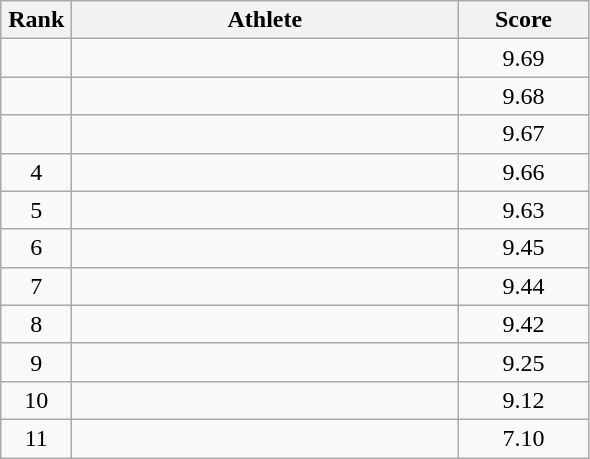<table class=wikitable style="text-align:center">
<tr>
<th width=40>Rank</th>
<th width=250>Athlete</th>
<th width=80>Score</th>
</tr>
<tr>
<td></td>
<td align=left></td>
<td>9.69</td>
</tr>
<tr>
<td></td>
<td align=left></td>
<td>9.68</td>
</tr>
<tr>
<td></td>
<td align=left></td>
<td>9.67</td>
</tr>
<tr>
<td>4</td>
<td align=left></td>
<td>9.66</td>
</tr>
<tr>
<td>5</td>
<td align=left></td>
<td>9.63</td>
</tr>
<tr>
<td>6</td>
<td align=left></td>
<td>9.45</td>
</tr>
<tr>
<td>7</td>
<td align=left></td>
<td>9.44</td>
</tr>
<tr>
<td>8</td>
<td align=left></td>
<td>9.42</td>
</tr>
<tr>
<td>9</td>
<td align=left></td>
<td>9.25</td>
</tr>
<tr>
<td>10</td>
<td align=left></td>
<td>9.12</td>
</tr>
<tr>
<td>11</td>
<td align=left></td>
<td>7.10</td>
</tr>
</table>
